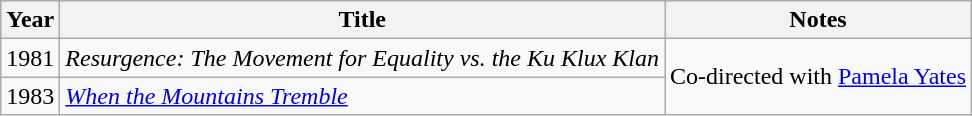<table class="wikitable">
<tr>
<th>Year</th>
<th>Title</th>
<th>Notes</th>
</tr>
<tr>
<td>1981</td>
<td><em>Resurgence: The Movement for Equality vs. the Ku Klux Klan</em></td>
<td rowspan=2>Co-directed with <a href='#'>Pamela Yates</a></td>
</tr>
<tr>
<td>1983</td>
<td><em><a href='#'>When the Mountains Tremble</a></em></td>
</tr>
</table>
